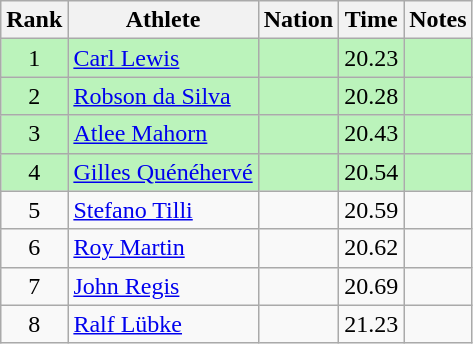<table class="wikitable sortable" style="text-align:center">
<tr>
<th>Rank</th>
<th>Athlete</th>
<th>Nation</th>
<th>Time</th>
<th>Notes</th>
</tr>
<tr style="background:#bbf3bb;">
<td>1</td>
<td align=left><a href='#'>Carl Lewis</a></td>
<td align=left></td>
<td>20.23</td>
<td></td>
</tr>
<tr style="background:#bbf3bb;">
<td>2</td>
<td align=left><a href='#'>Robson da Silva</a></td>
<td align=left></td>
<td>20.28</td>
<td></td>
</tr>
<tr style="background:#bbf3bb;">
<td>3</td>
<td align=left><a href='#'>Atlee Mahorn</a></td>
<td align=left></td>
<td>20.43</td>
<td></td>
</tr>
<tr style="background:#bbf3bb;">
<td>4</td>
<td align=left><a href='#'>Gilles Quénéhervé</a></td>
<td align=left></td>
<td>20.54</td>
<td></td>
</tr>
<tr>
<td>5</td>
<td align=left><a href='#'>Stefano Tilli</a></td>
<td align=left></td>
<td>20.59</td>
<td></td>
</tr>
<tr>
<td>6</td>
<td align=left><a href='#'>Roy Martin</a></td>
<td align=left></td>
<td>20.62</td>
<td></td>
</tr>
<tr>
<td>7</td>
<td align=left><a href='#'>John Regis</a></td>
<td align=left></td>
<td>20.69</td>
<td></td>
</tr>
<tr>
<td>8</td>
<td align=left><a href='#'>Ralf Lübke</a></td>
<td align=left></td>
<td>21.23</td>
<td></td>
</tr>
</table>
